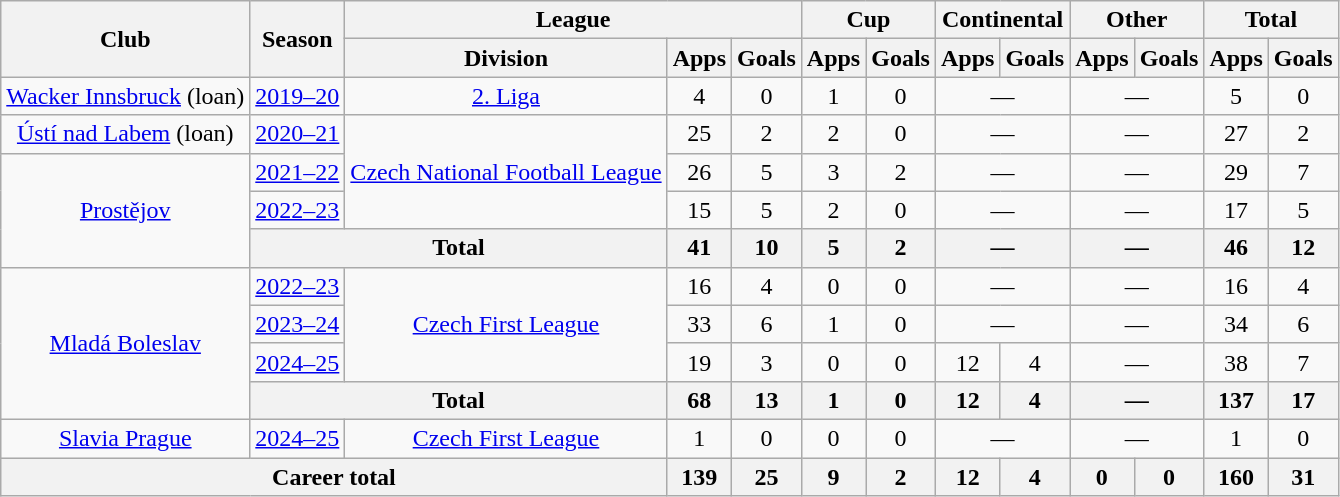<table class="wikitable" style="text-align:center">
<tr>
<th rowspan="2">Club</th>
<th rowspan="2">Season</th>
<th colspan="3">League</th>
<th colspan="2">Cup</th>
<th colspan="2">Continental</th>
<th colspan="2">Other</th>
<th colspan="2">Total</th>
</tr>
<tr>
<th>Division</th>
<th>Apps</th>
<th>Goals</th>
<th>Apps</th>
<th>Goals</th>
<th>Apps</th>
<th>Goals</th>
<th>Apps</th>
<th>Goals</th>
<th>Apps</th>
<th>Goals</th>
</tr>
<tr>
<td><a href='#'>Wacker Innsbruck</a> (loan)</td>
<td><a href='#'>2019–20</a></td>
<td><a href='#'>2. Liga</a></td>
<td>4</td>
<td>0</td>
<td>1</td>
<td>0</td>
<td colspan="2">—</td>
<td colspan="2">—</td>
<td>5</td>
<td>0</td>
</tr>
<tr>
<td><a href='#'>Ústí nad Labem</a> (loan)</td>
<td><a href='#'>2020–21</a></td>
<td rowspan="3"><a href='#'>Czech National Football League</a></td>
<td>25</td>
<td>2</td>
<td>2</td>
<td>0</td>
<td colspan="2">—</td>
<td colspan="2">—</td>
<td>27</td>
<td>2</td>
</tr>
<tr>
<td rowspan="3"><a href='#'>Prostějov</a></td>
<td><a href='#'>2021–22</a></td>
<td>26</td>
<td>5</td>
<td>3</td>
<td>2</td>
<td colspan="2">—</td>
<td colspan="2">—</td>
<td>29</td>
<td>7</td>
</tr>
<tr>
<td><a href='#'>2022–23</a></td>
<td>15</td>
<td>5</td>
<td>2</td>
<td>0</td>
<td colspan="2">—</td>
<td colspan="2">—</td>
<td>17</td>
<td>5</td>
</tr>
<tr>
<th colspan="2">Total</th>
<th>41</th>
<th>10</th>
<th>5</th>
<th>2</th>
<th colspan="2">—</th>
<th colspan="2">—</th>
<th>46</th>
<th>12</th>
</tr>
<tr>
<td rowspan="4"><a href='#'>Mladá Boleslav</a></td>
<td><a href='#'>2022–23</a></td>
<td rowspan="3"><a href='#'>Czech First League</a></td>
<td>16</td>
<td>4</td>
<td>0</td>
<td>0</td>
<td colspan="2">—</td>
<td colspan="2">—</td>
<td>16</td>
<td>4</td>
</tr>
<tr>
<td><a href='#'>2023–24</a></td>
<td>33</td>
<td>6</td>
<td>1</td>
<td>0</td>
<td colspan="2">—</td>
<td colspan="2">—</td>
<td>34</td>
<td>6</td>
</tr>
<tr>
<td><a href='#'>2024–25</a></td>
<td>19</td>
<td>3</td>
<td>0</td>
<td>0</td>
<td>12</td>
<td>4</td>
<td colspan="2">—</td>
<td>38</td>
<td>7</td>
</tr>
<tr>
<th colspan="2">Total</th>
<th>68</th>
<th>13</th>
<th>1</th>
<th>0</th>
<th>12</th>
<th>4</th>
<th colspan="2">—</th>
<th>137</th>
<th>17</th>
</tr>
<tr>
<td><a href='#'>Slavia Prague</a></td>
<td><a href='#'>2024–25</a></td>
<td><a href='#'>Czech First League</a></td>
<td>1</td>
<td>0</td>
<td>0</td>
<td>0</td>
<td colspan="2">—</td>
<td colspan="2">—</td>
<td>1</td>
<td>0</td>
</tr>
<tr>
<th colspan="3">Career total</th>
<th>139</th>
<th>25</th>
<th>9</th>
<th>2</th>
<th>12</th>
<th>4</th>
<th>0</th>
<th>0</th>
<th>160</th>
<th>31</th>
</tr>
</table>
